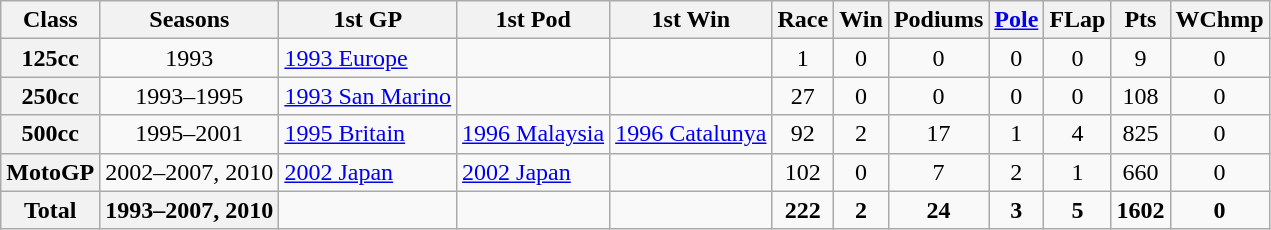<table class="wikitable" style="text-align:center">
<tr>
<th>Class</th>
<th>Seasons</th>
<th>1st GP</th>
<th>1st Pod</th>
<th>1st Win</th>
<th>Race</th>
<th>Win</th>
<th>Podiums</th>
<th><a href='#'>Pole</a></th>
<th>FLap</th>
<th>Pts</th>
<th>WChmp</th>
</tr>
<tr>
<th>125cc</th>
<td>1993</td>
<td align="left"><a href='#'>1993 Europe</a></td>
<td align="left"></td>
<td align="left"></td>
<td>1</td>
<td>0</td>
<td>0</td>
<td>0</td>
<td>0</td>
<td>9</td>
<td>0</td>
</tr>
<tr>
<th>250cc</th>
<td>1993–1995</td>
<td align="left"><a href='#'>1993 San Marino</a></td>
<td align="left"></td>
<td align="left"></td>
<td>27</td>
<td>0</td>
<td>0</td>
<td>0</td>
<td>0</td>
<td>108</td>
<td>0</td>
</tr>
<tr>
<th>500cc</th>
<td>1995–2001</td>
<td align="left"><a href='#'>1995 Britain</a></td>
<td align="left"><a href='#'>1996 Malaysia</a></td>
<td align="left"><a href='#'>1996 Catalunya</a></td>
<td>92</td>
<td>2</td>
<td>17</td>
<td>1</td>
<td>4</td>
<td>825</td>
<td>0</td>
</tr>
<tr>
<th>MotoGP</th>
<td>2002–2007, 2010</td>
<td align="left"><a href='#'>2002 Japan</a></td>
<td align="left"><a href='#'>2002 Japan</a></td>
<td align="left"></td>
<td>102</td>
<td>0</td>
<td>7</td>
<td>2</td>
<td>1</td>
<td>660</td>
<td>0</td>
</tr>
<tr>
<th>Total</th>
<th>1993–2007, 2010</th>
<td></td>
<td></td>
<td></td>
<td><strong>222</strong></td>
<td><strong>2</strong></td>
<td><strong>24</strong></td>
<td><strong>3</strong></td>
<td><strong>5</strong></td>
<td><strong>1602</strong></td>
<td><strong>0</strong></td>
</tr>
</table>
